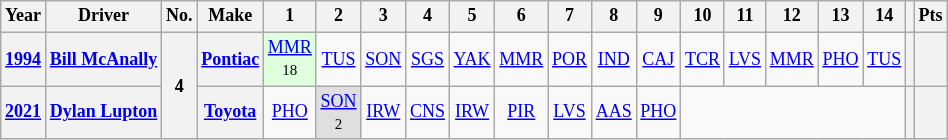<table class="wikitable" style="text-align:center; font-size:75%">
<tr>
<th>Year</th>
<th>Driver</th>
<th>No.</th>
<th>Make</th>
<th>1</th>
<th>2</th>
<th>3</th>
<th>4</th>
<th>5</th>
<th>6</th>
<th>7</th>
<th>8</th>
<th>9</th>
<th>10</th>
<th>11</th>
<th>12</th>
<th>13</th>
<th>14</th>
<th></th>
<th>Pts</th>
</tr>
<tr>
<th><a href='#'>1994</a></th>
<th><a href='#'>Bill McAnally</a></th>
<th rowspan=2>4</th>
<th><a href='#'>Pontiac</a></th>
<td style="background:#DFFFDF;"><a href='#'>MMR</a><br><small>18</small></td>
<td><a href='#'>TUS</a></td>
<td><a href='#'>SON</a></td>
<td><a href='#'>SGS</a></td>
<td><a href='#'>YAK</a></td>
<td><a href='#'>MMR</a></td>
<td><a href='#'>POR</a></td>
<td><a href='#'>IND</a></td>
<td><a href='#'>CAJ</a></td>
<td><a href='#'>TCR</a></td>
<td><a href='#'>LVS</a></td>
<td><a href='#'>MMR</a></td>
<td><a href='#'>PHO</a></td>
<td><a href='#'>TUS</a></td>
<th></th>
<th></th>
</tr>
<tr>
<th><a href='#'>2021</a></th>
<th><a href='#'>Dylan Lupton</a></th>
<th><a href='#'>Toyota</a></th>
<td><a href='#'>PHO</a></td>
<td style="background:#DFDFDF;"><a href='#'>SON</a><br><small>2</small></td>
<td><a href='#'>IRW</a></td>
<td><a href='#'>CNS</a></td>
<td><a href='#'>IRW</a></td>
<td><a href='#'>PIR</a></td>
<td><a href='#'>LVS</a></td>
<td><a href='#'>AAS</a></td>
<td><a href='#'>PHO</a></td>
<td colspan=5></td>
<th></th>
<th></th>
</tr>
</table>
